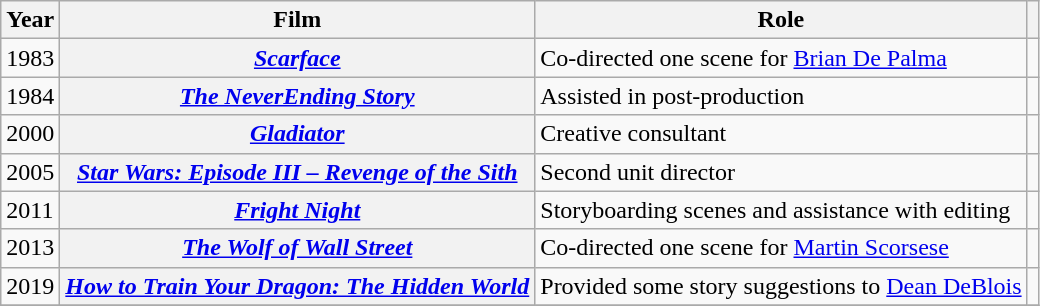<table class="wikitable plainrowheaders">
<tr>
<th scope="col">Year</th>
<th scope="col">Film</th>
<th scope="col">Role</th>
<th scope="col" class="unsortable"></th>
</tr>
<tr>
<td>1983</td>
<th scope="row"><em><a href='#'>Scarface</a></em></th>
<td>Co-directed one scene for <a href='#'>Brian De Palma</a></td>
<td></td>
</tr>
<tr>
<td>1984</td>
<th scope="row"><em><a href='#'>The NeverEnding Story</a></em></th>
<td>Assisted in post-production</td>
<td></td>
</tr>
<tr>
<td>2000</td>
<th scope="row"><em><a href='#'>Gladiator</a></em></th>
<td>Creative consultant</td>
<td></td>
</tr>
<tr>
<td>2005</td>
<th scope="row"><em><a href='#'>Star Wars: Episode III – Revenge of the Sith</a></em></th>
<td>Second unit director</td>
<td></td>
</tr>
<tr>
<td>2011</td>
<th scope="row"><em><a href='#'>Fright Night</a></em></th>
<td>Storyboarding scenes and assistance with editing</td>
<td></td>
</tr>
<tr>
<td>2013</td>
<th scope="row"><em><a href='#'>The Wolf of Wall Street</a></em></th>
<td>Co-directed one scene for <a href='#'>Martin Scorsese</a></td>
<td></td>
</tr>
<tr>
<td>2019</td>
<th scope="row"><em><a href='#'>How to Train Your Dragon: The Hidden World</a></em></th>
<td>Provided some story suggestions to <a href='#'>Dean DeBlois</a></td>
<td></td>
</tr>
<tr>
</tr>
</table>
